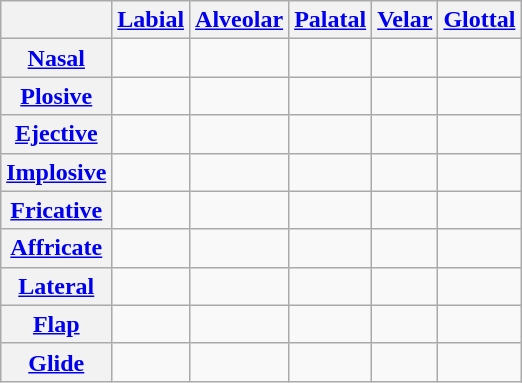<table class="wikitable" style="text-align:center;">
<tr>
<th></th>
<th><a href='#'>Labial</a></th>
<th><a href='#'>Alveolar</a></th>
<th><a href='#'>Palatal</a></th>
<th><a href='#'>Velar</a></th>
<th><a href='#'>Glottal</a></th>
</tr>
<tr>
<th><a href='#'>Nasal</a></th>
<td></td>
<td></td>
<td> </td>
<td></td>
<td></td>
</tr>
<tr>
<th><a href='#'>Plosive</a></th>
<td></td>
<td></td>
<td></td>
<td></td>
<td></td>
</tr>
<tr>
<th><a href='#'>Ejective</a></th>
<td></td>
<td>  </td>
<td>  </td>
<td>  </td>
<td></td>
</tr>
<tr>
<th><a href='#'>Implosive</a></th>
<td></td>
<td></td>
<td></td>
<td></td>
<td></td>
</tr>
<tr>
<th><a href='#'>Fricative</a></th>
<td></td>
<td></td>
<td> </td>
<td></td>
<td></td>
</tr>
<tr>
<th><a href='#'>Affricate</a></th>
<td></td>
<td></td>
<td> </td>
<td></td>
<td></td>
</tr>
<tr>
<th><a href='#'>Lateral</a></th>
<td></td>
<td></td>
<td></td>
<td></td>
<td></td>
</tr>
<tr>
<th><a href='#'>Flap</a></th>
<td></td>
<td></td>
<td></td>
<td></td>
<td></td>
</tr>
<tr>
<th><a href='#'>Glide</a></th>
<td></td>
<td></td>
<td> </td>
<td></td>
<td></td>
</tr>
</table>
